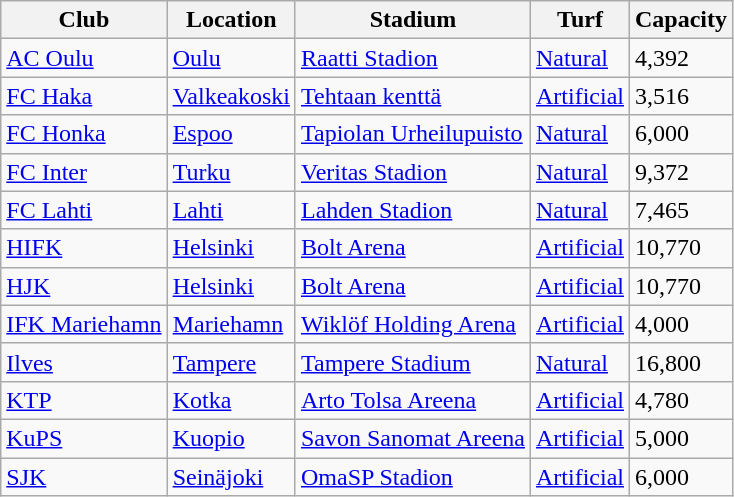<table class="wikitable sortable">
<tr>
<th>Club</th>
<th>Location</th>
<th>Stadium</th>
<th>Turf</th>
<th>Capacity</th>
</tr>
<tr>
<td><a href='#'>AC Oulu</a></td>
<td><a href='#'>Oulu</a></td>
<td><a href='#'>Raatti Stadion</a></td>
<td><a href='#'>Natural</a></td>
<td>4,392</td>
</tr>
<tr>
<td><a href='#'>FC Haka</a></td>
<td><a href='#'>Valkeakoski</a></td>
<td><a href='#'>Tehtaan kenttä</a></td>
<td><a href='#'>Artificial</a></td>
<td>3,516</td>
</tr>
<tr>
<td><a href='#'>FC Honka</a></td>
<td><a href='#'>Espoo</a></td>
<td><a href='#'>Tapiolan Urheilupuisto</a></td>
<td><a href='#'>Natural</a></td>
<td>6,000</td>
</tr>
<tr>
<td><a href='#'>FC Inter</a></td>
<td><a href='#'>Turku</a></td>
<td><a href='#'>Veritas Stadion</a></td>
<td><a href='#'>Natural</a></td>
<td>9,372</td>
</tr>
<tr>
<td><a href='#'>FC Lahti</a></td>
<td><a href='#'>Lahti</a></td>
<td><a href='#'>Lahden Stadion</a></td>
<td><a href='#'>Natural</a></td>
<td>7,465</td>
</tr>
<tr>
<td><a href='#'>HIFK</a></td>
<td><a href='#'>Helsinki</a></td>
<td><a href='#'>Bolt Arena</a></td>
<td><a href='#'>Artificial</a></td>
<td>10,770</td>
</tr>
<tr>
<td><a href='#'>HJK</a></td>
<td><a href='#'>Helsinki</a></td>
<td><a href='#'>Bolt Arena</a></td>
<td><a href='#'>Artificial</a></td>
<td>10,770</td>
</tr>
<tr>
<td><a href='#'>IFK Mariehamn</a></td>
<td><a href='#'>Mariehamn</a></td>
<td><a href='#'>Wiklöf Holding Arena</a></td>
<td><a href='#'>Artificial</a></td>
<td>4,000</td>
</tr>
<tr>
<td><a href='#'>Ilves</a></td>
<td><a href='#'>Tampere</a></td>
<td><a href='#'>Tampere Stadium</a></td>
<td><a href='#'>Natural</a></td>
<td>16,800</td>
</tr>
<tr>
<td><a href='#'>KTP</a></td>
<td><a href='#'>Kotka</a></td>
<td><a href='#'>Arto Tolsa Areena</a></td>
<td><a href='#'>Artificial</a></td>
<td>4,780</td>
</tr>
<tr>
<td><a href='#'>KuPS</a></td>
<td><a href='#'>Kuopio</a></td>
<td><a href='#'>Savon Sanomat Areena</a></td>
<td><a href='#'>Artificial</a></td>
<td>5,000</td>
</tr>
<tr>
<td><a href='#'>SJK</a></td>
<td><a href='#'>Seinäjoki</a></td>
<td><a href='#'>OmaSP Stadion</a></td>
<td><a href='#'>Artificial</a></td>
<td>6,000</td>
</tr>
</table>
